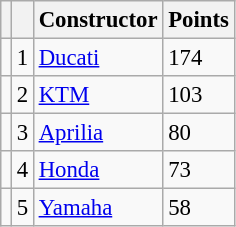<table class="wikitable" style="font-size: 95%;">
<tr>
<th></th>
<th></th>
<th>Constructor</th>
<th>Points</th>
</tr>
<tr>
<td></td>
<td align=center>1</td>
<td> <a href='#'>Ducati</a></td>
<td align=left>174</td>
</tr>
<tr>
<td></td>
<td align=center>2</td>
<td> <a href='#'>KTM</a></td>
<td align=left>103</td>
</tr>
<tr>
<td></td>
<td align=center>3</td>
<td> <a href='#'>Aprilia</a></td>
<td align=left>80</td>
</tr>
<tr>
<td></td>
<td align=center>4</td>
<td> <a href='#'>Honda</a></td>
<td align=left>73</td>
</tr>
<tr>
<td></td>
<td align=center>5</td>
<td> <a href='#'>Yamaha</a></td>
<td align=left>58</td>
</tr>
</table>
